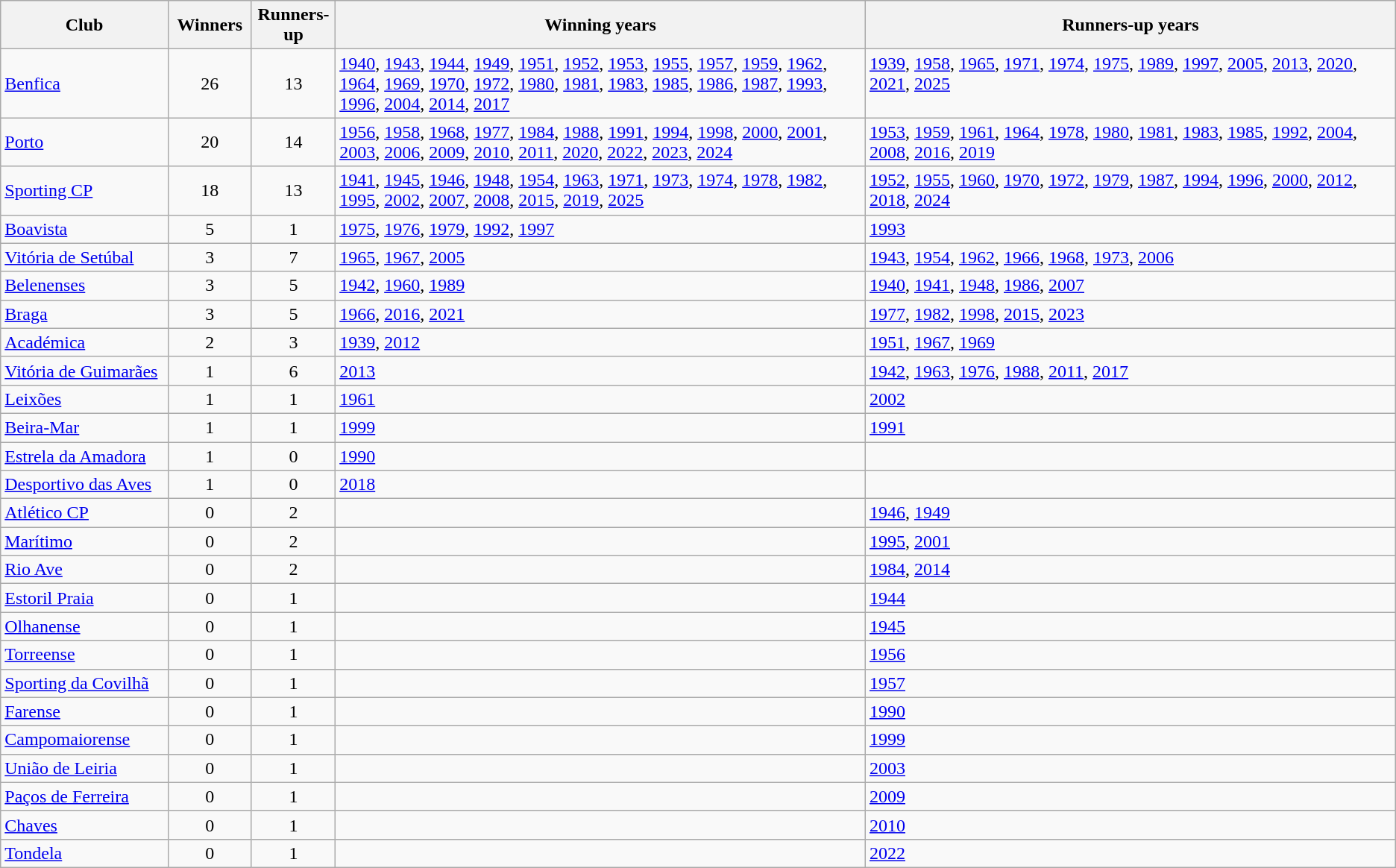<table class="wikitable">
<tr>
<th>Club</th>
<th width=6%>Winners</th>
<th width=6%>Runners-up</th>
<th width=38%>Winning years</th>
<th width=38%>Runners-up years</th>
</tr>
<tr>
<td><a href='#'>Benfica</a></td>
<td align=center>26</td>
<td align=center>13</td>
<td valign=top><a href='#'>1940</a>, <a href='#'>1943</a>, <a href='#'>1944</a>, <a href='#'>1949</a>, <a href='#'>1951</a>, <a href='#'>1952</a>, <a href='#'>1953</a>, <a href='#'>1955</a>, <a href='#'>1957</a>, <a href='#'>1959</a>, <a href='#'>1962</a>, <a href='#'>1964</a>, <a href='#'>1969</a>, <a href='#'>1970</a>, <a href='#'>1972</a>, <a href='#'>1980</a>, <a href='#'>1981</a>, <a href='#'>1983</a>, <a href='#'>1985</a>, <a href='#'>1986</a>, <a href='#'>1987</a>, <a href='#'>1993</a>, <a href='#'>1996</a>, <a href='#'>2004</a>, <a href='#'>2014</a>, <a href='#'>2017</a></td>
<td valign=top><a href='#'>1939</a>, <a href='#'>1958</a>, <a href='#'>1965</a>, <a href='#'>1971</a>, <a href='#'>1974</a>, <a href='#'>1975</a>, <a href='#'>1989</a>, <a href='#'>1997</a>, <a href='#'>2005</a>, <a href='#'>2013</a>, <a href='#'>2020</a>, <a href='#'>2021</a>, <a href='#'>2025</a></td>
</tr>
<tr>
<td><a href='#'>Porto</a></td>
<td align=center>20</td>
<td align=center>14</td>
<td valign=top><a href='#'>1956</a>, <a href='#'>1958</a>, <a href='#'>1968</a>, <a href='#'>1977</a>, <a href='#'>1984</a>, <a href='#'>1988</a>, <a href='#'>1991</a>, <a href='#'>1994</a>, <a href='#'>1998</a>, <a href='#'>2000</a>, <a href='#'>2001</a>, <a href='#'>2003</a>, <a href='#'>2006</a>, <a href='#'>2009</a>, <a href='#'>2010</a>, <a href='#'>2011</a>, <a href='#'>2020</a>, <a href='#'>2022</a>, <a href='#'>2023</a>, <a href='#'>2024</a></td>
<td valign=top><a href='#'>1953</a>, <a href='#'>1959</a>, <a href='#'>1961</a>, <a href='#'>1964</a>, <a href='#'>1978</a>, <a href='#'>1980</a>, <a href='#'>1981</a>, <a href='#'>1983</a>, <a href='#'>1985</a>, <a href='#'>1992</a>, <a href='#'>2004</a>, <a href='#'>2008</a>, <a href='#'>2016</a>, <a href='#'>2019</a></td>
</tr>
<tr>
<td><a href='#'>Sporting CP</a></td>
<td align=center>18</td>
<td align=center>13</td>
<td valign=top><a href='#'>1941</a>, <a href='#'>1945</a>, <a href='#'>1946</a>, <a href='#'>1948</a>, <a href='#'>1954</a>, <a href='#'>1963</a>, <a href='#'>1971</a>, <a href='#'>1973</a>, <a href='#'>1974</a>, <a href='#'>1978</a>, <a href='#'>1982</a>, <a href='#'>1995</a>, <a href='#'>2002</a>, <a href='#'>2007</a>, <a href='#'>2008</a>, <a href='#'>2015</a>, <a href='#'>2019</a>, <a href='#'>2025</a></td>
<td valign=top><a href='#'>1952</a>, <a href='#'>1955</a>, <a href='#'>1960</a>, <a href='#'>1970</a>, <a href='#'>1972</a>, <a href='#'>1979</a>, <a href='#'>1987</a>, <a href='#'>1994</a>, <a href='#'>1996</a>, <a href='#'>2000</a>, <a href='#'>2012</a>, <a href='#'>2018</a>, <a href='#'>2024</a></td>
</tr>
<tr>
<td><a href='#'>Boavista</a></td>
<td align=center>5</td>
<td align=center>1</td>
<td><a href='#'>1975</a>, <a href='#'>1976</a>, <a href='#'>1979</a>, <a href='#'>1992</a>, <a href='#'>1997</a></td>
<td><a href='#'>1993</a></td>
</tr>
<tr>
<td><a href='#'>Vitória de Setúbal</a></td>
<td align=center>3</td>
<td align=center>7</td>
<td><a href='#'>1965</a>, <a href='#'>1967</a>, <a href='#'>2005</a></td>
<td><a href='#'>1943</a>, <a href='#'>1954</a>, <a href='#'>1962</a>, <a href='#'>1966</a>, <a href='#'>1968</a>, <a href='#'>1973</a>, <a href='#'>2006</a></td>
</tr>
<tr>
<td><a href='#'>Belenenses</a></td>
<td align=center>3</td>
<td align=center>5</td>
<td><a href='#'>1942</a>, <a href='#'>1960</a>, <a href='#'>1989</a></td>
<td><a href='#'>1940</a>, <a href='#'>1941</a>, <a href='#'>1948</a>, <a href='#'>1986</a>, <a href='#'>2007</a></td>
</tr>
<tr>
<td><a href='#'>Braga</a></td>
<td align=center>3</td>
<td align=center>5</td>
<td><a href='#'>1966</a>, <a href='#'>2016</a>, <a href='#'>2021</a></td>
<td><a href='#'>1977</a>, <a href='#'>1982</a>, <a href='#'>1998</a>, <a href='#'>2015</a>, <a href='#'>2023</a></td>
</tr>
<tr>
<td><a href='#'>Académica</a></td>
<td align=center>2</td>
<td align=center>3</td>
<td><a href='#'>1939</a>, <a href='#'>2012</a></td>
<td><a href='#'>1951</a>, <a href='#'>1967</a>, <a href='#'>1969</a></td>
</tr>
<tr>
<td><a href='#'>Vitória de Guimarães</a></td>
<td align=center>1</td>
<td align=center>6</td>
<td><a href='#'>2013</a></td>
<td><a href='#'>1942</a>, <a href='#'>1963</a>, <a href='#'>1976</a>, <a href='#'>1988</a>, <a href='#'>2011</a>, <a href='#'>2017</a></td>
</tr>
<tr>
<td><a href='#'>Leixões</a></td>
<td align=center>1</td>
<td align=center>1</td>
<td><a href='#'>1961</a></td>
<td><a href='#'>2002</a></td>
</tr>
<tr>
<td><a href='#'>Beira-Mar</a></td>
<td align=center>1</td>
<td align=center>1</td>
<td><a href='#'>1999</a></td>
<td><a href='#'>1991</a></td>
</tr>
<tr>
<td><a href='#'>Estrela da Amadora</a></td>
<td align=center>1</td>
<td align=center>0</td>
<td><a href='#'>1990</a></td>
<td align=center></td>
</tr>
<tr>
<td><a href='#'>Desportivo das Aves</a></td>
<td align=center>1</td>
<td align=center>0</td>
<td><a href='#'>2018</a></td>
<td align=center></td>
</tr>
<tr>
<td><a href='#'>Atlético CP</a></td>
<td align=center>0</td>
<td align=center>2</td>
<td align=center></td>
<td><a href='#'>1946</a>, <a href='#'>1949</a></td>
</tr>
<tr>
<td><a href='#'>Marítimo</a></td>
<td align=center>0</td>
<td align=center>2</td>
<td align=center></td>
<td><a href='#'>1995</a>, <a href='#'>2001</a></td>
</tr>
<tr>
<td><a href='#'>Rio Ave</a></td>
<td align=center>0</td>
<td align=center>2</td>
<td align=center></td>
<td><a href='#'>1984</a>, <a href='#'>2014</a></td>
</tr>
<tr>
<td><a href='#'>Estoril Praia</a></td>
<td align=center>0</td>
<td align=center>1</td>
<td align=center></td>
<td><a href='#'>1944</a></td>
</tr>
<tr>
<td><a href='#'>Olhanense</a></td>
<td align=center>0</td>
<td align=center>1</td>
<td align=center></td>
<td><a href='#'>1945</a></td>
</tr>
<tr>
<td><a href='#'>Torreense</a></td>
<td align=center>0</td>
<td align=center>1</td>
<td align=center></td>
<td><a href='#'>1956</a></td>
</tr>
<tr>
<td><a href='#'>Sporting da Covilhã</a></td>
<td align=center>0</td>
<td align=center>1</td>
<td align=center></td>
<td><a href='#'>1957</a></td>
</tr>
<tr>
<td><a href='#'>Farense</a></td>
<td align=center>0</td>
<td align=center>1</td>
<td align=center></td>
<td><a href='#'>1990</a></td>
</tr>
<tr>
<td><a href='#'>Campomaiorense</a></td>
<td align=center>0</td>
<td align=center>1</td>
<td align=center></td>
<td><a href='#'>1999</a></td>
</tr>
<tr>
<td><a href='#'>União de Leiria</a></td>
<td align=center>0</td>
<td align=center>1</td>
<td align=center></td>
<td><a href='#'>2003</a></td>
</tr>
<tr>
<td><a href='#'>Paços de Ferreira</a></td>
<td align=center>0</td>
<td align=center>1</td>
<td align=center></td>
<td><a href='#'>2009</a></td>
</tr>
<tr>
<td><a href='#'>Chaves</a></td>
<td align=center>0</td>
<td align=center>1</td>
<td align=center></td>
<td><a href='#'>2010</a></td>
</tr>
<tr>
<td><a href='#'>Tondela</a></td>
<td align=center>0</td>
<td align=center>1</td>
<td align=center></td>
<td><a href='#'>2022</a></td>
</tr>
</table>
